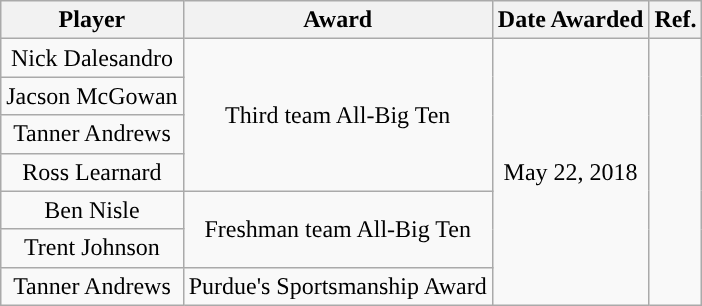<table class="wikitable sortable sortable" style="text-align: center">
<tr align=center>
<th>Player</th>
<th>Award</th>
<th>Date Awarded</th>
<th>Ref.</th>
</tr>
<tr>
<td>Nick Dalesandro</td>
<td rowspan="4">Third team All-Big Ten</td>
<td rowspan="7">May 22, 2018</td>
<td rowspan="7"></td>
</tr>
<tr>
<td>Jacson McGowan</td>
</tr>
<tr>
<td>Tanner Andrews</td>
</tr>
<tr>
<td>Ross Learnard</td>
</tr>
<tr>
<td>Ben Nisle</td>
<td rowspan="2">Freshman team All-Big Ten</td>
</tr>
<tr>
<td>Trent Johnson</td>
</tr>
<tr>
<td>Tanner Andrews</td>
<td rowspan="1">Purdue's Sportsmanship Award</td>
</tr>
</table>
